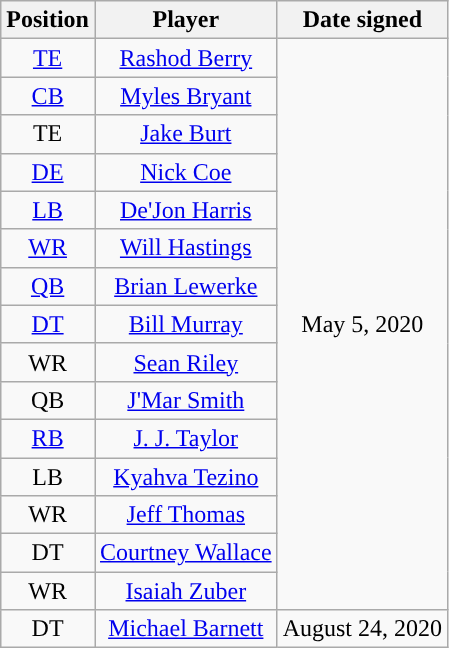<table class="wikitable" style="text-align:center">
<tr>
<th>Position</th>
<th>Player</th>
<th>Date signed</th>
</tr>
<tr>
<td><a href='#'>TE</a></td>
<td><a href='#'>Rashod Berry</a></td>
<td rowspan="15">May 5, 2020</td>
</tr>
<tr>
<td><a href='#'>CB</a></td>
<td><a href='#'>Myles Bryant</a></td>
</tr>
<tr>
<td>TE</td>
<td><a href='#'>Jake Burt</a></td>
</tr>
<tr>
<td><a href='#'>DE</a></td>
<td><a href='#'>Nick Coe</a></td>
</tr>
<tr>
<td><a href='#'>LB</a></td>
<td><a href='#'>De'Jon Harris</a></td>
</tr>
<tr>
<td><a href='#'>WR</a></td>
<td><a href='#'>Will Hastings</a></td>
</tr>
<tr>
<td><a href='#'>QB</a></td>
<td><a href='#'>Brian Lewerke</a></td>
</tr>
<tr>
<td><a href='#'>DT</a></td>
<td><a href='#'>Bill Murray</a></td>
</tr>
<tr>
<td>WR</td>
<td><a href='#'>Sean Riley</a></td>
</tr>
<tr>
<td>QB</td>
<td><a href='#'>J'Mar Smith</a></td>
</tr>
<tr>
<td><a href='#'>RB</a></td>
<td><a href='#'>J. J. Taylor</a></td>
</tr>
<tr>
<td>LB</td>
<td><a href='#'>Kyahva Tezino</a></td>
</tr>
<tr>
<td>WR</td>
<td><a href='#'>Jeff Thomas</a></td>
</tr>
<tr>
<td>DT</td>
<td><a href='#'>Courtney Wallace</a></td>
</tr>
<tr>
<td>WR</td>
<td><a href='#'>Isaiah Zuber</a></td>
</tr>
<tr>
<td>DT</td>
<td><a href='#'>Michael Barnett</a></td>
<td>August 24, 2020</td>
</tr>
</table>
